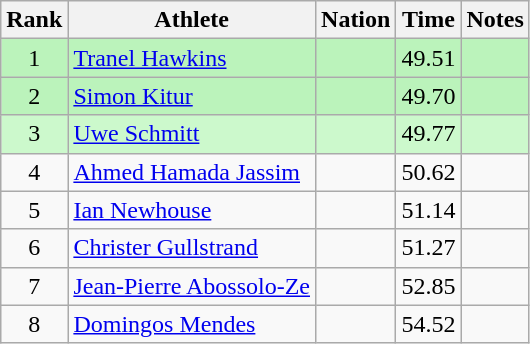<table class="wikitable sortable" style="text-align:center">
<tr>
<th>Rank</th>
<th>Athlete</th>
<th>Nation</th>
<th>Time</th>
<th>Notes</th>
</tr>
<tr style="background:#bbf3bb;">
<td>1</td>
<td align=left><a href='#'>Tranel Hawkins</a></td>
<td align=left></td>
<td>49.51</td>
<td></td>
</tr>
<tr style="background:#bbf3bb;">
<td>2</td>
<td align=left><a href='#'>Simon Kitur</a></td>
<td align=left></td>
<td>49.70</td>
<td></td>
</tr>
<tr style="background:#ccf9cc;">
<td>3</td>
<td align=left><a href='#'>Uwe Schmitt</a></td>
<td align=left></td>
<td>49.77</td>
<td></td>
</tr>
<tr>
<td>4</td>
<td align=left><a href='#'>Ahmed Hamada Jassim</a></td>
<td align=left></td>
<td>50.62</td>
<td></td>
</tr>
<tr>
<td>5</td>
<td align=left><a href='#'>Ian Newhouse</a></td>
<td align=left></td>
<td>51.14</td>
<td></td>
</tr>
<tr>
<td>6</td>
<td align=left><a href='#'>Christer Gullstrand</a></td>
<td align=left></td>
<td>51.27</td>
<td></td>
</tr>
<tr>
<td>7</td>
<td align=left><a href='#'>Jean-Pierre Abossolo-Ze</a></td>
<td align=left></td>
<td>52.85</td>
<td></td>
</tr>
<tr>
<td>8</td>
<td align=left><a href='#'>Domingos Mendes</a></td>
<td align=left></td>
<td>54.52</td>
<td></td>
</tr>
</table>
